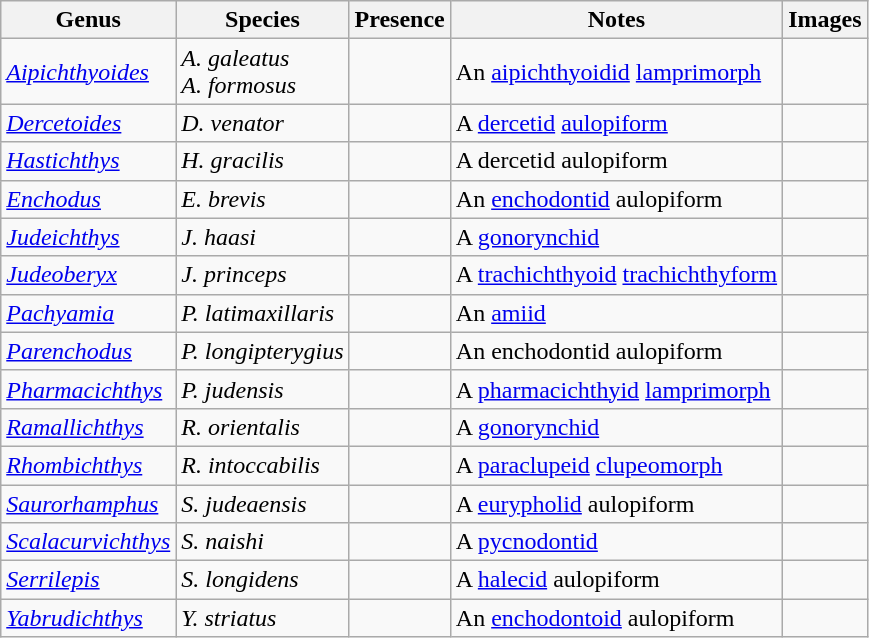<table class="wikitable" align="center">
<tr>
<th>Genus</th>
<th>Species</th>
<th>Presence</th>
<th>Notes</th>
<th>Images</th>
</tr>
<tr>
<td><em><a href='#'>Aipichthyoides</a></em></td>
<td><em>A. galeatus</em><br><em>A. formosus</em></td>
<td></td>
<td>An <a href='#'>aipichthyoidid</a> <a href='#'>lamprimorph</a></td>
<td></td>
</tr>
<tr>
<td><em><a href='#'>Dercetoides</a></em></td>
<td><em>D. venator</em></td>
<td></td>
<td>A <a href='#'>dercetid</a> <a href='#'>aulopiform</a></td>
<td></td>
</tr>
<tr>
<td><em><a href='#'>Hastichthys</a></em></td>
<td><em>H. gracilis</em></td>
<td></td>
<td>A dercetid aulopiform</td>
<td></td>
</tr>
<tr>
<td><em><a href='#'>Enchodus</a></em></td>
<td><em>E. brevis</em></td>
<td></td>
<td>An <a href='#'>enchodontid</a> aulopiform</td>
<td></td>
</tr>
<tr>
<td><em><a href='#'>Judeichthys</a></em></td>
<td><em>J. haasi</em></td>
<td></td>
<td>A <a href='#'>gonorynchid</a></td>
<td></td>
</tr>
<tr>
<td><em><a href='#'>Judeoberyx</a></em></td>
<td><em>J. princeps</em></td>
<td></td>
<td>A <a href='#'>trachichthyoid</a> <a href='#'>trachichthyform</a></td>
<td></td>
</tr>
<tr>
<td><em><a href='#'>Pachyamia</a></em></td>
<td><em>P. latimaxillaris</em></td>
<td></td>
<td>An <a href='#'>amiid</a></td>
<td></td>
</tr>
<tr>
<td><em><a href='#'>Parenchodus</a></em></td>
<td><em>P. longipterygius</em></td>
<td></td>
<td>An enchodontid aulopiform</td>
<td></td>
</tr>
<tr>
<td><em><a href='#'>Pharmacichthys</a></em></td>
<td><em>P. judensis</em></td>
<td></td>
<td>A <a href='#'>pharmacichthyid</a> <a href='#'>lamprimorph</a></td>
<td></td>
</tr>
<tr>
<td><em><a href='#'>Ramallichthys</a></em></td>
<td><em>R. orientalis</em></td>
<td></td>
<td>A <a href='#'>gonorynchid</a></td>
<td></td>
</tr>
<tr>
<td><em><a href='#'>Rhombichthys</a></em></td>
<td><em>R. intoccabilis</em></td>
<td></td>
<td>A <a href='#'>paraclupeid</a> <a href='#'>clupeomorph</a></td>
<td></td>
</tr>
<tr>
<td><em><a href='#'>Saurorhamphus</a></em></td>
<td><em>S. judeaensis</em></td>
<td></td>
<td>A <a href='#'>eurypholid</a> aulopiform</td>
<td></td>
</tr>
<tr>
<td><em><a href='#'>Scalacurvichthys</a></em></td>
<td><em>S. naishi</em></td>
<td></td>
<td>A <a href='#'>pycnodontid</a></td>
<td></td>
</tr>
<tr>
<td><em><a href='#'>Serrilepis</a></em></td>
<td><em>S. longidens</em></td>
<td></td>
<td>A <a href='#'>halecid</a> aulopiform</td>
<td></td>
</tr>
<tr>
<td><em><a href='#'>Yabrudichthys</a></em></td>
<td><em>Y. striatus</em></td>
<td></td>
<td>An <a href='#'>enchodontoid</a> aulopiform</td>
<td></td>
</tr>
</table>
